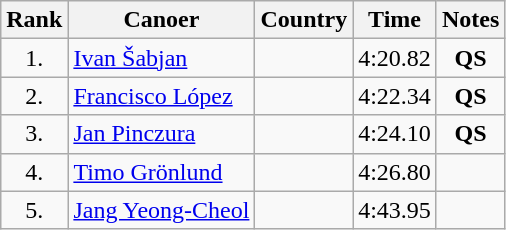<table class="wikitable sortable" style="text-align:center">
<tr>
<th>Rank</th>
<th>Canoer</th>
<th>Country</th>
<th>Time</th>
<th>Notes</th>
</tr>
<tr>
<td>1.</td>
<td align=left athlete><a href='#'>Ivan Šabjan</a></td>
<td align=left athlete></td>
<td>4:20.82</td>
<td><strong>QS</strong></td>
</tr>
<tr>
<td>2.</td>
<td align=left athlete><a href='#'>Francisco López</a></td>
<td align=left athlete></td>
<td>4:22.34</td>
<td><strong>QS</strong></td>
</tr>
<tr>
<td>3.</td>
<td align=left athlete><a href='#'>Jan Pinczura</a></td>
<td align=left athlete></td>
<td>4:24.10</td>
<td><strong>QS</strong></td>
</tr>
<tr>
<td>4.</td>
<td align=left athlete><a href='#'>Timo Grönlund</a></td>
<td align=left athlete></td>
<td>4:26.80</td>
<td></td>
</tr>
<tr>
<td>5.</td>
<td align=left athlete><a href='#'>Jang Yeong-Cheol</a></td>
<td align=left athlete></td>
<td>4:43.95</td>
<td></td>
</tr>
</table>
